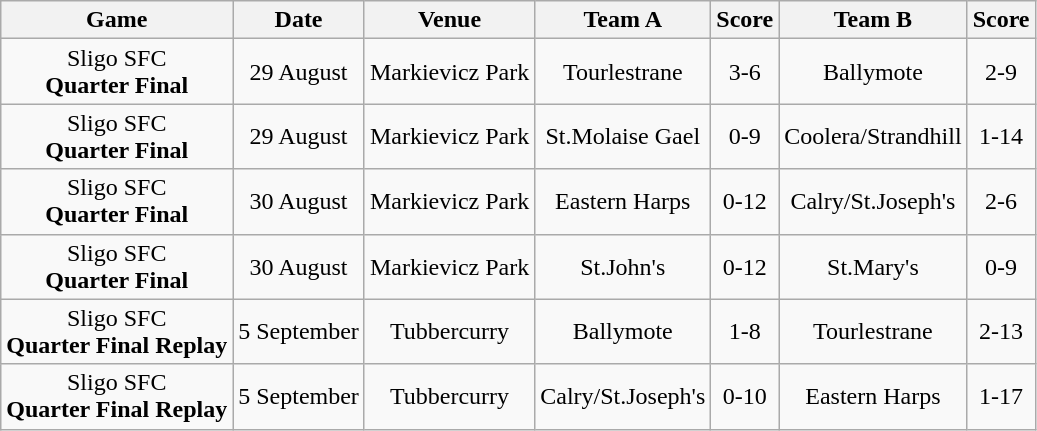<table class="wikitable">
<tr>
<th>Game</th>
<th>Date</th>
<th>Venue</th>
<th>Team A</th>
<th>Score</th>
<th>Team B</th>
<th>Score</th>
</tr>
<tr align="center">
<td>Sligo SFC<br><strong>Quarter Final</strong></td>
<td>29 August</td>
<td>Markievicz Park</td>
<td>Tourlestrane</td>
<td>3-6</td>
<td>Ballymote</td>
<td>2-9</td>
</tr>
<tr align="center">
<td>Sligo SFC<br><strong>Quarter Final</strong></td>
<td>29 August</td>
<td>Markievicz Park</td>
<td>St.Molaise Gael</td>
<td>0-9</td>
<td>Coolera/Strandhill</td>
<td>1-14</td>
</tr>
<tr align="center">
<td>Sligo SFC<br><strong>Quarter Final</strong></td>
<td>30 August</td>
<td>Markievicz Park</td>
<td>Eastern Harps</td>
<td>0-12</td>
<td>Calry/St.Joseph's</td>
<td>2-6</td>
</tr>
<tr align="center">
<td>Sligo SFC<br><strong>Quarter Final</strong></td>
<td>30 August</td>
<td>Markievicz Park</td>
<td>St.John's</td>
<td>0-12</td>
<td>St.Mary's</td>
<td>0-9</td>
</tr>
<tr align="center">
<td>Sligo SFC<br><strong>Quarter Final Replay</strong></td>
<td>5 September</td>
<td>Tubbercurry</td>
<td>Ballymote</td>
<td>1-8</td>
<td>Tourlestrane</td>
<td>2-13</td>
</tr>
<tr align="center">
<td>Sligo SFC<br><strong>Quarter Final Replay</strong></td>
<td>5 September</td>
<td>Tubbercurry</td>
<td>Calry/St.Joseph's</td>
<td>0-10</td>
<td>Eastern Harps</td>
<td>1-17</td>
</tr>
</table>
